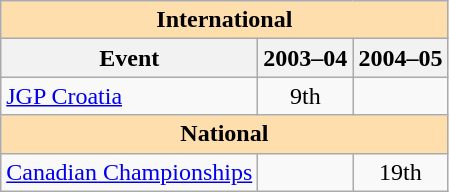<table class="wikitable" style="text-align:center">
<tr>
<th style="background-color: #ffdead; " colspan=3 align=center><strong>International</strong></th>
</tr>
<tr>
<th>Event</th>
<th>2003–04</th>
<th>2004–05</th>
</tr>
<tr>
<td align=left><a href='#'>JGP Croatia</a></td>
<td>9th</td>
<td></td>
</tr>
<tr>
<th style="background-color: #ffdead; " colspan=3 align=center><strong>National</strong></th>
</tr>
<tr>
<td align=left><a href='#'>Canadian Championships</a></td>
<td></td>
<td>19th</td>
</tr>
</table>
